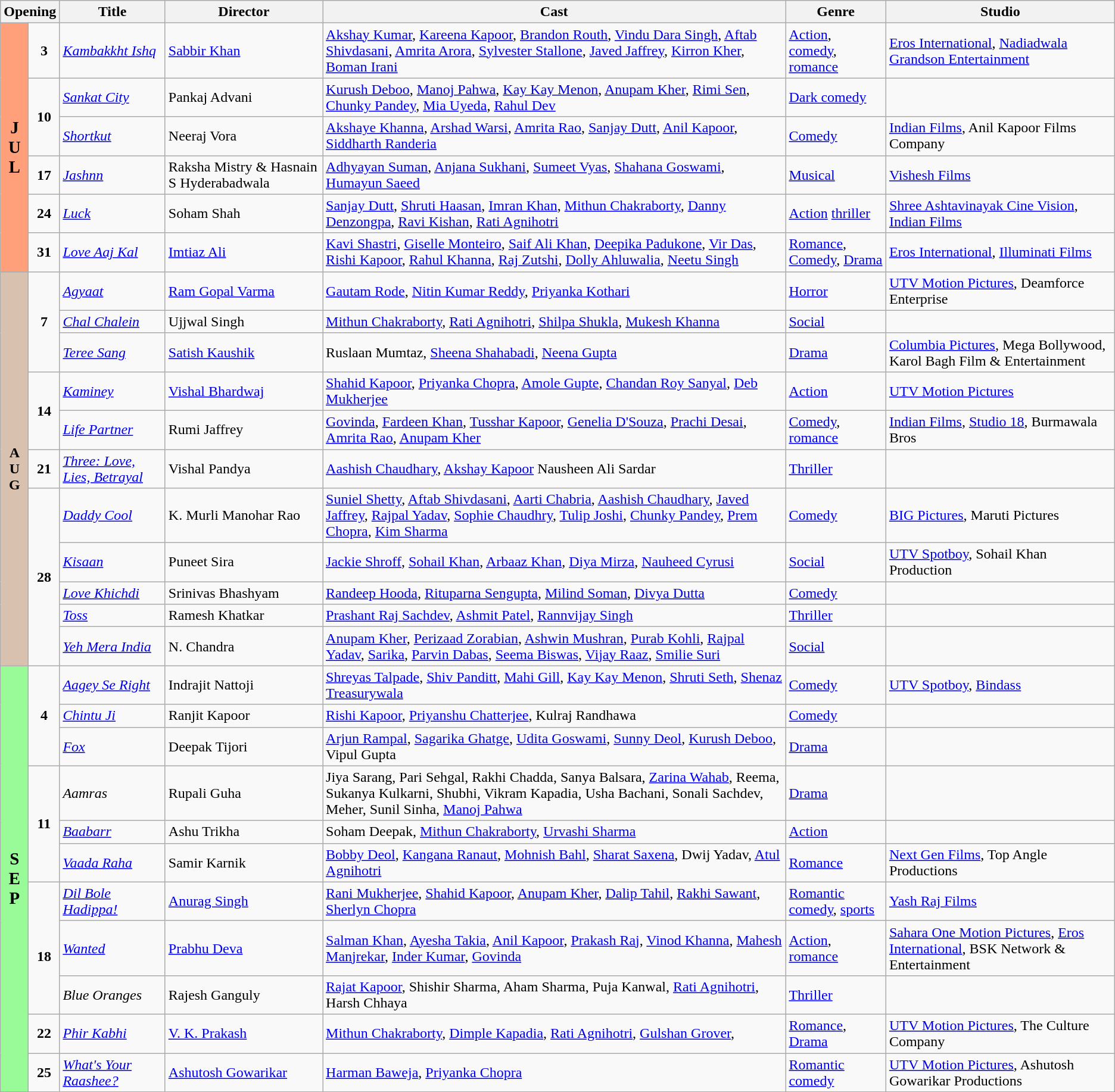<table class="wikitable">
<tr>
<th colspan="2">Opening</th>
<th>Title</th>
<th>Director</th>
<th>Cast</th>
<th>Genre</th>
<th>Studio</th>
</tr>
<tr July>
<td rowspan="6" valign="center" align="center" style="background:#FFA07A; textcolor:#000;"><big><strong>J<br>U<br>L</strong></big></td>
<td rowspan="1" align="center"><strong>3</strong></td>
<td><em><a href='#'>Kambakkht Ishq</a></em></td>
<td><a href='#'>Sabbir Khan</a></td>
<td><a href='#'>Akshay Kumar</a>, <a href='#'>Kareena Kapoor</a>, <a href='#'>Brandon Routh</a>, <a href='#'>Vindu Dara Singh</a>, <a href='#'>Aftab Shivdasani</a>, <a href='#'>Amrita Arora</a>, <a href='#'>Sylvester Stallone</a>, <a href='#'>Javed Jaffrey</a>, <a href='#'>Kirron Kher</a>, <a href='#'>Boman Irani</a></td>
<td><a href='#'>Action</a>, <a href='#'>comedy</a>, <a href='#'>romance</a></td>
<td><a href='#'>Eros International</a>, <a href='#'>Nadiadwala Grandson Entertainment</a></td>
</tr>
<tr>
<td rowspan="2" align="center"><strong>10</strong></td>
<td><em><a href='#'>Sankat City</a></em></td>
<td>Pankaj Advani</td>
<td><a href='#'>Kurush Deboo</a>, <a href='#'>Manoj Pahwa</a>, <a href='#'>Kay Kay Menon</a>, <a href='#'>Anupam Kher</a>, <a href='#'>Rimi Sen</a>, <a href='#'>Chunky Pandey</a>, <a href='#'>Mia Uyeda</a>, <a href='#'>Rahul Dev</a></td>
<td><a href='#'>Dark comedy</a></td>
<td></td>
</tr>
<tr>
<td><em><a href='#'>Shortkut</a></em></td>
<td>Neeraj Vora</td>
<td><a href='#'>Akshaye Khanna</a>, <a href='#'>Arshad Warsi</a>, <a href='#'>Amrita Rao</a>, <a href='#'>Sanjay Dutt</a>, <a href='#'>Anil Kapoor</a>, <a href='#'>Siddharth Randeria</a></td>
<td><a href='#'>Comedy</a></td>
<td><a href='#'>Indian Films</a>, Anil Kapoor Films Company</td>
</tr>
<tr>
<td rowspan="1" align="center"><strong>17</strong></td>
<td><em><a href='#'>Jashnn</a></em></td>
<td>Raksha Mistry & Hasnain S Hyderabadwala</td>
<td><a href='#'>Adhyayan Suman</a>, <a href='#'>Anjana Sukhani</a>, <a href='#'>Sumeet Vyas</a>, <a href='#'>Shahana Goswami</a>, <a href='#'>Humayun Saeed</a></td>
<td><a href='#'>Musical</a></td>
<td><a href='#'>Vishesh Films</a></td>
</tr>
<tr>
<td rowspan="1" align="center"><strong>24</strong></td>
<td><em><a href='#'>Luck</a></em></td>
<td>Soham Shah</td>
<td><a href='#'>Sanjay Dutt</a>, <a href='#'>Shruti Haasan</a>, <a href='#'>Imran Khan</a>, <a href='#'>Mithun Chakraborty</a>, <a href='#'>Danny Denzongpa</a>, <a href='#'>Ravi Kishan</a>, <a href='#'>Rati Agnihotri</a></td>
<td><a href='#'>Action</a> <a href='#'>thriller</a></td>
<td><a href='#'>Shree Ashtavinayak Cine Vision</a>, <a href='#'>Indian Films</a></td>
</tr>
<tr>
<td rowspan="1" align="center"><strong>31</strong></td>
<td><em><a href='#'>Love Aaj Kal</a></em></td>
<td><a href='#'>Imtiaz Ali</a></td>
<td><a href='#'>Kavi Shastri</a>, <a href='#'>Giselle Monteiro</a>, <a href='#'>Saif Ali Khan</a>, <a href='#'>Deepika Padukone</a>, <a href='#'>Vir Das</a>, <a href='#'>Rishi Kapoor</a>, <a href='#'>Rahul Khanna</a>, <a href='#'>Raj Zutshi</a>, <a href='#'>Dolly Ahluwalia</a>, <a href='#'>Neetu Singh</a></td>
<td><a href='#'>Romance</a>, <a href='#'>Comedy</a>, <a href='#'>Drama</a></td>
<td><a href='#'>Eros International</a>, <a href='#'>Illuminati Films</a></td>
</tr>
<tr August>
<td rowspan="11" valign="center" align="center" style="background:#d9c1b0;"><strong>A<br>U<br>G</strong></td>
<td rowspan="3" align="center"><strong>7</strong></td>
<td><em><a href='#'>Agyaat</a></em></td>
<td><a href='#'>Ram Gopal Varma</a></td>
<td><a href='#'>Gautam Rode</a>, <a href='#'>Nitin Kumar Reddy</a>, <a href='#'>Priyanka Kothari</a></td>
<td><a href='#'>Horror</a></td>
<td><a href='#'>UTV Motion Pictures</a>, Deamforce Enterprise</td>
</tr>
<tr>
<td><em><a href='#'>Chal Chalein</a></em></td>
<td>Ujjwal Singh</td>
<td><a href='#'>Mithun Chakraborty</a>, <a href='#'>Rati Agnihotri</a>, <a href='#'>Shilpa Shukla</a>, <a href='#'>Mukesh Khanna</a></td>
<td><a href='#'>Social</a></td>
<td></td>
</tr>
<tr>
<td><em><a href='#'>Teree Sang</a></em></td>
<td><a href='#'>Satish Kaushik</a></td>
<td>Ruslaan Mumtaz, <a href='#'>Sheena Shahabadi</a>, <a href='#'>Neena Gupta</a></td>
<td><a href='#'>Drama</a></td>
<td><a href='#'>Columbia Pictures</a>, Mega Bollywood, Karol Bagh Film & Entertainment</td>
</tr>
<tr>
<td rowspan="2" align="center"><strong>14</strong></td>
<td><em><a href='#'>Kaminey</a></em></td>
<td><a href='#'>Vishal Bhardwaj</a></td>
<td><a href='#'>Shahid Kapoor</a>, <a href='#'>Priyanka Chopra</a>, <a href='#'>Amole Gupte</a>, <a href='#'>Chandan Roy Sanyal</a>, <a href='#'>Deb Mukherjee</a></td>
<td><a href='#'>Action</a></td>
<td><a href='#'>UTV Motion Pictures</a></td>
</tr>
<tr>
<td><em><a href='#'>Life Partner</a></em></td>
<td>Rumi Jaffrey</td>
<td><a href='#'>Govinda</a>, <a href='#'>Fardeen Khan</a>, <a href='#'>Tusshar Kapoor</a>, <a href='#'>Genelia D'Souza</a>, <a href='#'>Prachi Desai</a>, <a href='#'>Amrita Rao</a>, <a href='#'>Anupam Kher</a></td>
<td><a href='#'>Comedy</a>, <a href='#'>romance</a></td>
<td><a href='#'>Indian Films</a>, <a href='#'>Studio 18</a>, Burmawala Bros</td>
</tr>
<tr>
<td rowspan="1" align="center"><strong>21</strong></td>
<td><em><a href='#'>Three: Love, Lies, Betrayal</a></em></td>
<td>Vishal Pandya</td>
<td><a href='#'>Aashish Chaudhary</a>, <a href='#'>Akshay Kapoor</a> Nausheen Ali Sardar</td>
<td><a href='#'>Thriller</a></td>
<td></td>
</tr>
<tr>
<td rowspan="5" align="center"><strong>28</strong></td>
<td><em><a href='#'>Daddy Cool</a></em></td>
<td>K. Murli Manohar Rao</td>
<td><a href='#'>Suniel Shetty</a>, <a href='#'>Aftab Shivdasani</a>, <a href='#'>Aarti Chabria</a>, <a href='#'>Aashish Chaudhary</a>, <a href='#'>Javed Jaffrey</a>, <a href='#'>Rajpal Yadav</a>, <a href='#'>Sophie Chaudhry</a>, <a href='#'>Tulip Joshi</a>, <a href='#'>Chunky Pandey</a>, <a href='#'>Prem Chopra</a>, <a href='#'>Kim Sharma</a></td>
<td><a href='#'>Comedy</a></td>
<td><a href='#'>BIG Pictures</a>, Maruti Pictures</td>
</tr>
<tr>
<td><em><a href='#'>Kisaan</a></em></td>
<td>Puneet Sira</td>
<td><a href='#'>Jackie Shroff</a>, <a href='#'>Sohail Khan</a>, <a href='#'>Arbaaz Khan</a>, <a href='#'>Diya Mirza</a>, <a href='#'>Nauheed Cyrusi</a></td>
<td><a href='#'>Social</a></td>
<td><a href='#'>UTV Spotboy</a>, Sohail Khan Production</td>
</tr>
<tr>
<td><em><a href='#'>Love Khichdi</a></em></td>
<td>Srinivas Bhashyam</td>
<td><a href='#'>Randeep Hooda</a>, <a href='#'>Rituparna Sengupta</a>, <a href='#'>Milind Soman</a>, <a href='#'>Divya Dutta</a></td>
<td><a href='#'>Comedy</a></td>
<td></td>
</tr>
<tr>
<td><em><a href='#'>Toss</a></em></td>
<td>Ramesh Khatkar</td>
<td><a href='#'>Prashant Raj Sachdev</a>, <a href='#'>Ashmit Patel</a>, <a href='#'>Rannvijay Singh</a></td>
<td><a href='#'>Thriller</a></td>
<td></td>
</tr>
<tr>
<td><em><a href='#'>Yeh Mera India</a></em></td>
<td>N. Chandra</td>
<td><a href='#'>Anupam Kher</a>, <a href='#'>Perizaad Zorabian</a>, <a href='#'>Ashwin Mushran</a>, <a href='#'>Purab Kohli</a>, <a href='#'>Rajpal Yadav</a>, <a href='#'>Sarika</a>, <a href='#'>Parvin Dabas</a>, <a href='#'>Seema Biswas</a>, <a href='#'>Vijay Raaz</a>, <a href='#'>Smilie Suri</a></td>
<td><a href='#'>Social</a></td>
<td></td>
</tr>
<tr September>
<td rowspan="12" valign="center" align="center" style="background:#98FB98; textcolor:#000;"><big><strong>S<br>E<br>P</strong></big></td>
<td rowspan="3" align="center"><strong>4</strong></td>
<td><em><a href='#'>Aagey Se Right</a></em></td>
<td>Indrajit Nattoji</td>
<td><a href='#'>Shreyas Talpade</a>, <a href='#'>Shiv Panditt</a>, <a href='#'>Mahi Gill</a>, <a href='#'>Kay Kay Menon</a>, <a href='#'>Shruti Seth</a>, <a href='#'>Shenaz Treasurywala</a></td>
<td><a href='#'>Comedy</a></td>
<td><a href='#'>UTV Spotboy</a>, <a href='#'>Bindass</a></td>
</tr>
<tr>
<td><em><a href='#'>Chintu Ji</a></em></td>
<td>Ranjit Kapoor</td>
<td><a href='#'>Rishi Kapoor</a>, <a href='#'>Priyanshu Chatterjee</a>, Kulraj Randhawa</td>
<td><a href='#'>Comedy</a></td>
<td></td>
</tr>
<tr>
<td><em><a href='#'>Fox</a></em></td>
<td>Deepak Tijori</td>
<td><a href='#'>Arjun Rampal</a>, <a href='#'>Sagarika Ghatge</a>, <a href='#'>Udita Goswami</a>, <a href='#'>Sunny Deol</a>, <a href='#'>Kurush Deboo</a>, Vipul Gupta</td>
<td><a href='#'>Drama</a></td>
<td></td>
</tr>
<tr>
<td rowspan="3" align="center"><strong>11</strong></td>
<td><em>Aamras</em></td>
<td>Rupali Guha</td>
<td>Jiya Sarang, Pari Sehgal, Rakhi Chadda, Sanya Balsara, <a href='#'>Zarina Wahab</a>, Reema, Sukanya Kulkarni, Shubhi, Vikram Kapadia, Usha Bachani, Sonali Sachdev, Meher, Sunil Sinha, <a href='#'>Manoj Pahwa</a></td>
<td><a href='#'>Drama</a></td>
<td></td>
</tr>
<tr>
<td><em><a href='#'>Baabarr</a></em></td>
<td>Ashu Trikha</td>
<td>Soham Deepak, <a href='#'>Mithun Chakraborty</a>, <a href='#'>Urvashi Sharma</a></td>
<td><a href='#'>Action</a></td>
<td></td>
</tr>
<tr>
<td><em><a href='#'>Vaada Raha</a></em></td>
<td>Samir Karnik</td>
<td><a href='#'>Bobby Deol</a>, <a href='#'>Kangana Ranaut</a>, <a href='#'>Mohnish Bahl</a>, <a href='#'>Sharat Saxena</a>, Dwij Yadav, <a href='#'>Atul Agnihotri</a></td>
<td><a href='#'>Romance</a></td>
<td><a href='#'>Next Gen Films</a>, Top Angle Productions</td>
</tr>
<tr>
<td rowspan="3" align="center"><br><strong>18</strong></td>
<td><em><a href='#'>Dil Bole Hadippa!</a></em></td>
<td><a href='#'>Anurag Singh</a></td>
<td><a href='#'>Rani Mukherjee</a>, <a href='#'>Shahid Kapoor</a>, <a href='#'>Anupam Kher</a>, <a href='#'>Dalip Tahil</a>, <a href='#'>Rakhi Sawant</a>, <a href='#'>Sherlyn Chopra</a></td>
<td><a href='#'>Romantic comedy</a>, <a href='#'>sports</a></td>
<td><a href='#'>Yash Raj Films</a></td>
</tr>
<tr>
<td><em><a href='#'>Wanted</a></em></td>
<td><a href='#'>Prabhu Deva</a></td>
<td><a href='#'>Salman Khan</a>, <a href='#'>Ayesha Takia</a>, <a href='#'>Anil Kapoor</a>, <a href='#'>Prakash Raj</a>, <a href='#'>Vinod Khanna</a>, <a href='#'>Mahesh Manjrekar</a>, <a href='#'>Inder Kumar</a>, <a href='#'>Govinda</a></td>
<td><a href='#'>Action</a>, <a href='#'>romance</a></td>
<td><a href='#'>Sahara One Motion Pictures</a>, <a href='#'>Eros International</a>, BSK Network & Entertainment</td>
</tr>
<tr>
<td><em>Blue Oranges</em></td>
<td>Rajesh Ganguly</td>
<td><a href='#'>Rajat Kapoor</a>, Shishir Sharma, Aham Sharma, Puja Kanwal, <a href='#'>Rati Agnihotri</a>, Harsh Chhaya</td>
<td><a href='#'>Thriller</a></td>
<td></td>
</tr>
<tr>
<td rowspan="1" align="center"><strong>22</strong></td>
<td><em><a href='#'>Phir Kabhi</a></em></td>
<td><a href='#'>V. K. Prakash</a></td>
<td><a href='#'>Mithun Chakraborty</a>, <a href='#'>Dimple Kapadia</a>, <a href='#'>Rati Agnihotri</a>, <a href='#'>Gulshan Grover</a>,</td>
<td><a href='#'>Romance</a>, <a href='#'>Drama</a></td>
<td><a href='#'>UTV Motion Pictures</a>, The Culture Company</td>
</tr>
<tr>
<td rowspan="1" align="center"><strong>25</strong></td>
<td><em><a href='#'>What's Your Raashee?</a></em></td>
<td><a href='#'>Ashutosh Gowarikar</a></td>
<td><a href='#'>Harman Baweja</a>, <a href='#'>Priyanka Chopra</a></td>
<td><a href='#'>Romantic comedy</a></td>
<td><a href='#'>UTV Motion Pictures</a>, Ashutosh Gowarikar Productions</td>
</tr>
</table>
